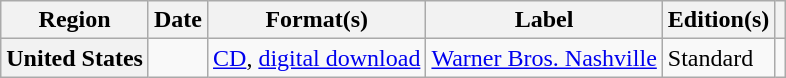<table class="wikitable plainrowheaders">
<tr>
<th scope="col">Region</th>
<th scope="col">Date</th>
<th scope="col">Format(s)</th>
<th scope="col">Label</th>
<th scope="col">Edition(s)</th>
<th scope="col"></th>
</tr>
<tr>
<th scope="row">United States</th>
<td></td>
<td><a href='#'>CD</a>, <a href='#'>digital download</a></td>
<td><a href='#'>Warner Bros. Nashville</a></td>
<td>Standard</td>
<td></td>
</tr>
</table>
